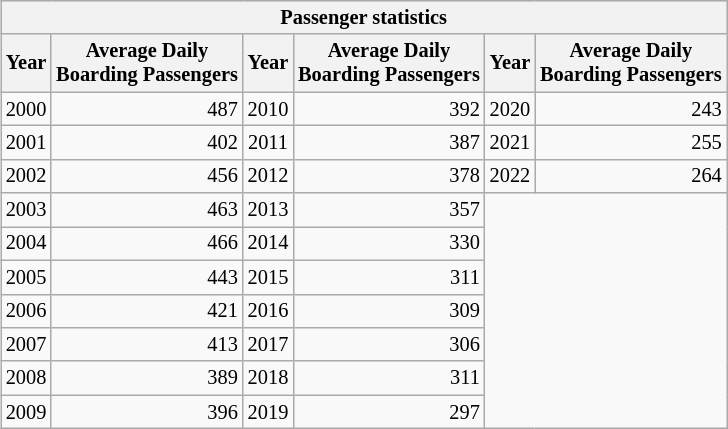<table class="wikitable" style="margin: 1em 0.2em; text-align: center; font-size: 85%;">
<tr style="background: #ddd;">
<th colspan="6">Passenger statistics</th>
</tr>
<tr>
<th>Year</th>
<th>Average Daily <br> Boarding Passengers</th>
<th>Year</th>
<th>Average Daily <br> Boarding Passengers</th>
<th>Year</th>
<th>Average Daily <br> Boarding Passengers</th>
</tr>
<tr>
<td>2000</td>
<td style="text-align:right;">487</td>
<td>2010</td>
<td style="text-align:right;">392</td>
<td>2020</td>
<td style="text-align:right;">243</td>
</tr>
<tr>
<td>2001</td>
<td style="text-align:right;">402</td>
<td>2011</td>
<td style="text-align:right;">387</td>
<td>2021</td>
<td style="text-align:right;">255</td>
</tr>
<tr>
<td>2002</td>
<td style="text-align:right;">456</td>
<td>2012</td>
<td style="text-align:right;">378</td>
<td>2022</td>
<td style="text-align:right;">264</td>
</tr>
<tr>
<td>2003</td>
<td style="text-align:right;">463</td>
<td>2013</td>
<td style="text-align:right;">357</td>
<td colspan="2" rowspan="7"></td>
</tr>
<tr>
<td>2004</td>
<td style="text-align:right;">466</td>
<td>2014</td>
<td style="text-align:right;">330</td>
</tr>
<tr>
<td>2005</td>
<td style="text-align:right;">443</td>
<td>2015</td>
<td style="text-align:right;">311</td>
</tr>
<tr>
<td>2006</td>
<td style="text-align:right;">421</td>
<td>2016</td>
<td style="text-align:right;">309</td>
</tr>
<tr>
<td>2007</td>
<td style="text-align:right;">413</td>
<td>2017</td>
<td style="text-align:right;">306</td>
</tr>
<tr>
<td>2008</td>
<td style="text-align:right;">389</td>
<td>2018</td>
<td style="text-align:right;">311</td>
</tr>
<tr>
<td>2009</td>
<td style="text-align:right;">396</td>
<td>2019</td>
<td style="text-align:right;">297</td>
</tr>
</table>
